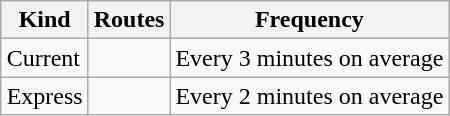<table class="wikitable" style="margin-left: auto; margin-right: auto; border: none;">
<tr>
<th>Kind</th>
<th>Routes</th>
<th>Frequency</th>
</tr>
<tr>
<td>Current</td>
<td></td>
<td>Every 3 minutes on average</td>
</tr>
<tr>
<td>Express</td>
<td></td>
<td>Every 2 minutes on average</td>
</tr>
</table>
